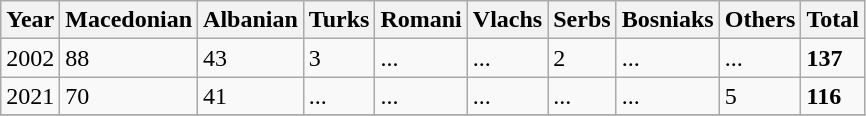<table class="wikitable">
<tr>
<th>Year</th>
<th>Macedonian</th>
<th>Albanian</th>
<th>Turks</th>
<th>Romani</th>
<th>Vlachs</th>
<th>Serbs</th>
<th>Bosniaks</th>
<th><abbr>Others</abbr></th>
<th>Total</th>
</tr>
<tr>
<td>2002</td>
<td>88</td>
<td>43</td>
<td>3</td>
<td>...</td>
<td>...</td>
<td>2</td>
<td>...</td>
<td>...</td>
<td><strong>137</strong></td>
</tr>
<tr>
<td>2021</td>
<td>70</td>
<td>41</td>
<td>...</td>
<td>...</td>
<td>...</td>
<td>...</td>
<td>...</td>
<td>5</td>
<td><strong>116</strong></td>
</tr>
<tr>
</tr>
</table>
